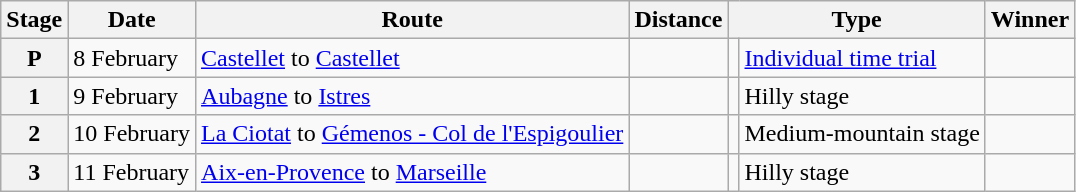<table class="wikitable">
<tr>
<th scope="col">Stage</th>
<th scope="col">Date</th>
<th scope="col">Route</th>
<th scope="col">Distance</th>
<th colspan="2" scope="col">Type</th>
<th scope="col">Winner</th>
</tr>
<tr>
<th scope="row">P</th>
<td>8 February</td>
<td><a href='#'>Castellet</a> to <a href='#'>Castellet</a></td>
<td style="text-align:center;"></td>
<td></td>
<td><a href='#'>Individual time trial</a></td>
<td></td>
</tr>
<tr>
<th scope="row">1</th>
<td>9 February</td>
<td><a href='#'>Aubagne</a> to <a href='#'>Istres</a></td>
<td style="text-align:center;"></td>
<td></td>
<td>Hilly stage</td>
<td></td>
</tr>
<tr>
<th scope="row">2</th>
<td>10 February</td>
<td><a href='#'>La Ciotat</a> to <a href='#'>Gémenos - Col de l'Espigoulier</a></td>
<td style="text-align:center;"></td>
<td></td>
<td>Medium-mountain stage</td>
<td></td>
</tr>
<tr>
<th scope="row">3</th>
<td>11 February</td>
<td><a href='#'>Aix-en-Provence</a> to <a href='#'>Marseille</a></td>
<td style="text-align:center;"></td>
<td></td>
<td>Hilly stage</td>
<td></td>
</tr>
</table>
